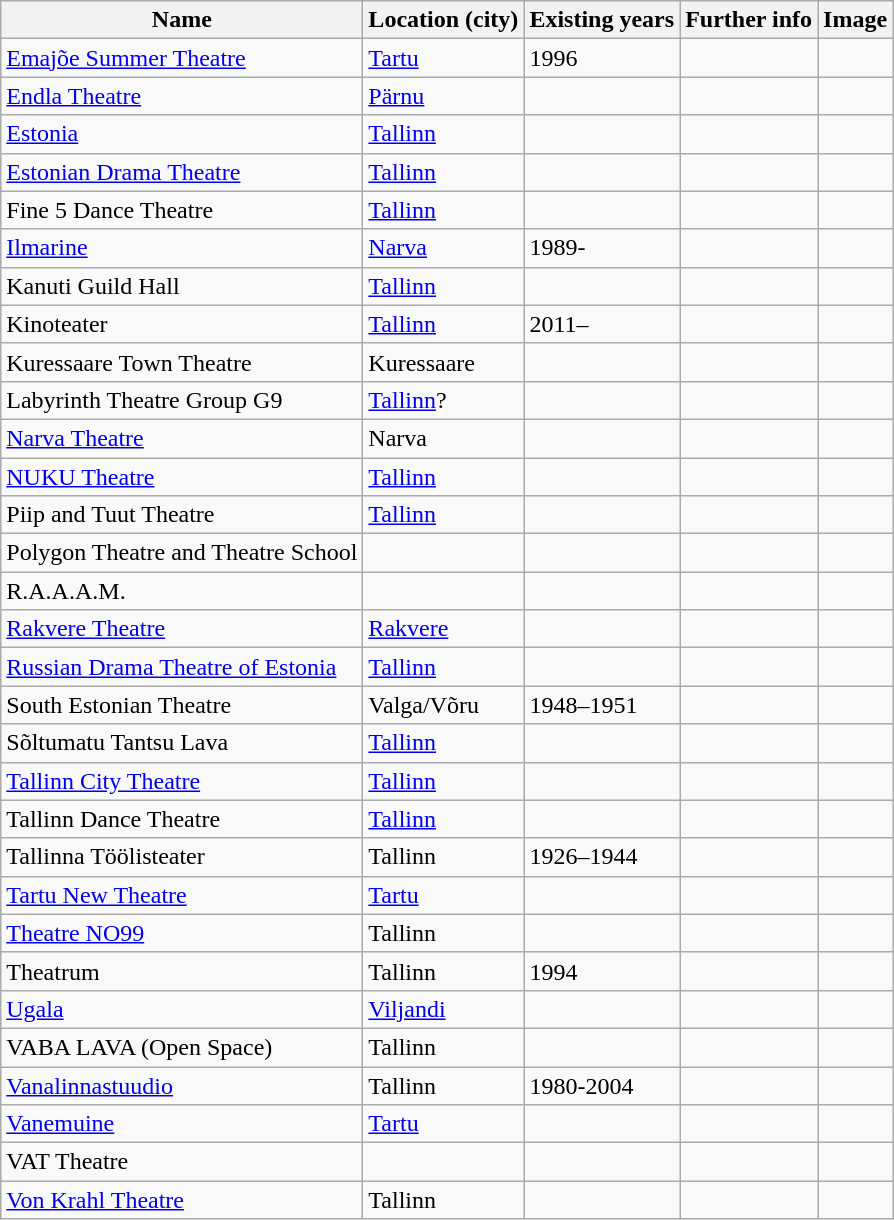<table class="wikitable sortable">
<tr>
<th>Name</th>
<th>Location (city)</th>
<th>Existing years</th>
<th>Further info</th>
<th>Image</th>
</tr>
<tr>
<td><a href='#'>Emajõe Summer Theatre</a></td>
<td><a href='#'>Tartu</a></td>
<td>1996</td>
<td></td>
<td></td>
</tr>
<tr>
<td><a href='#'>Endla Theatre</a></td>
<td><a href='#'>Pärnu</a></td>
<td></td>
<td></td>
<td></td>
</tr>
<tr>
<td><a href='#'>Estonia</a></td>
<td><a href='#'>Tallinn</a></td>
<td></td>
<td></td>
<td></td>
</tr>
<tr>
<td><a href='#'>Estonian Drama Theatre</a></td>
<td><a href='#'>Tallinn</a></td>
<td></td>
<td></td>
<td></td>
</tr>
<tr>
<td>Fine 5 Dance Theatre</td>
<td><a href='#'>Tallinn</a></td>
<td></td>
<td></td>
<td></td>
</tr>
<tr>
<td><a href='#'>Ilmarine</a></td>
<td><a href='#'>Narva</a></td>
<td>1989-</td>
<td></td>
<td></td>
</tr>
<tr>
<td>Kanuti Guild Hall</td>
<td><a href='#'>Tallinn</a></td>
<td></td>
<td></td>
<td></td>
</tr>
<tr>
<td>Kinoteater</td>
<td><a href='#'>Tallinn</a></td>
<td>2011–</td>
<td></td>
<td></td>
</tr>
<tr>
<td>Kuressaare Town Theatre</td>
<td>Kuressaare</td>
<td></td>
<td></td>
<td></td>
</tr>
<tr>
<td>Labyrinth Theatre Group G9</td>
<td><a href='#'>Tallinn</a>?</td>
<td></td>
<td></td>
<td></td>
</tr>
<tr>
<td><a href='#'>Narva Theatre</a></td>
<td>Narva</td>
<td></td>
<td></td>
<td></td>
</tr>
<tr>
<td><a href='#'>NUKU Theatre</a></td>
<td><a href='#'>Tallinn</a></td>
<td></td>
<td></td>
<td></td>
</tr>
<tr>
<td>Piip and Tuut Theatre</td>
<td><a href='#'>Tallinn</a></td>
<td></td>
<td></td>
<td></td>
</tr>
<tr>
<td>Polygon Theatre and Theatre School</td>
<td></td>
<td></td>
<td></td>
<td></td>
</tr>
<tr>
<td>R.A.A.A.M.</td>
<td></td>
<td></td>
<td></td>
<td></td>
</tr>
<tr>
<td><a href='#'>Rakvere Theatre</a></td>
<td><a href='#'>Rakvere</a></td>
<td></td>
<td></td>
<td></td>
</tr>
<tr>
<td><a href='#'>Russian Drama Theatre of Estonia</a></td>
<td><a href='#'>Tallinn</a></td>
<td></td>
<td></td>
<td></td>
</tr>
<tr>
<td>South Estonian Theatre</td>
<td>Valga/Võru</td>
<td>1948–1951</td>
<td></td>
<td></td>
</tr>
<tr>
<td>Sõltumatu Tantsu Lava</td>
<td><a href='#'>Tallinn</a></td>
<td></td>
<td></td>
<td></td>
</tr>
<tr>
<td><a href='#'>Tallinn City Theatre</a></td>
<td><a href='#'>Tallinn</a></td>
<td></td>
<td></td>
<td></td>
</tr>
<tr>
<td>Tallinn Dance Theatre</td>
<td><a href='#'>Tallinn</a></td>
<td></td>
<td></td>
<td></td>
</tr>
<tr>
<td>Tallinna Töölisteater</td>
<td>Tallinn</td>
<td>1926–1944</td>
<td></td>
<td></td>
</tr>
<tr>
<td><a href='#'>Tartu New Theatre</a></td>
<td><a href='#'>Tartu</a></td>
<td></td>
<td></td>
<td></td>
</tr>
<tr>
<td><a href='#'>Theatre NO99</a></td>
<td>Tallinn</td>
<td></td>
<td></td>
<td></td>
</tr>
<tr>
<td>Theatrum</td>
<td>Tallinn</td>
<td>1994</td>
<td></td>
<td></td>
</tr>
<tr>
<td><a href='#'>Ugala</a></td>
<td><a href='#'>Viljandi</a></td>
<td></td>
<td></td>
<td></td>
</tr>
<tr>
<td>VABA LAVA (Open Space)</td>
<td>Tallinn</td>
<td></td>
<td></td>
<td></td>
</tr>
<tr>
<td><a href='#'>Vanalinnastuudio</a></td>
<td>Tallinn</td>
<td>1980-2004</td>
<td></td>
<td></td>
</tr>
<tr>
<td><a href='#'>Vanemuine</a></td>
<td><a href='#'>Tartu</a></td>
<td></td>
<td></td>
<td></td>
</tr>
<tr>
<td>VAT Theatre</td>
<td></td>
<td></td>
<td></td>
<td></td>
</tr>
<tr>
<td><a href='#'>Von Krahl Theatre</a></td>
<td>Tallinn</td>
<td></td>
<td></td>
<td></td>
</tr>
</table>
